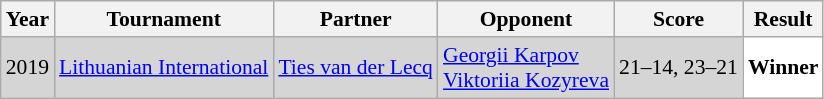<table class="sortable wikitable" style="font-size: 90%;">
<tr>
<th>Year</th>
<th>Tournament</th>
<th>Partner</th>
<th>Opponent</th>
<th>Score</th>
<th>Result</th>
</tr>
<tr style="background:#D5D5D5">
<td align="center">2019</td>
<td align="left"><a href='#'>Lithuanian International</a></td>
<td align="left"> <a href='#'>Ties van der Lecq</a></td>
<td align="left"> <a href='#'>Georgii Karpov</a><br> <a href='#'>Viktoriia Kozyreva</a></td>
<td align="left">21–14, 23–21</td>
<td style="text-align:left; background:white"> <strong>Winner</strong></td>
</tr>
</table>
